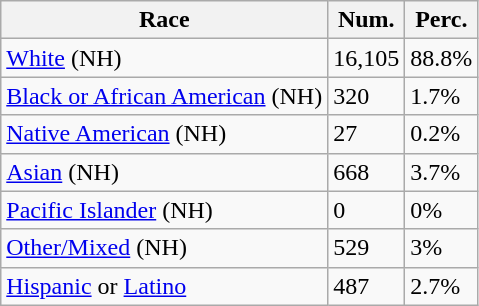<table class="wikitable">
<tr>
<th>Race</th>
<th>Num.</th>
<th>Perc.</th>
</tr>
<tr>
<td><a href='#'>White</a> (NH)</td>
<td>16,105</td>
<td>88.8%</td>
</tr>
<tr>
<td><a href='#'>Black or African American</a> (NH)</td>
<td>320</td>
<td>1.7%</td>
</tr>
<tr>
<td><a href='#'>Native American</a> (NH)</td>
<td>27</td>
<td>0.2%</td>
</tr>
<tr>
<td><a href='#'>Asian</a> (NH)</td>
<td>668</td>
<td>3.7%</td>
</tr>
<tr>
<td><a href='#'>Pacific Islander</a> (NH)</td>
<td>0</td>
<td>0%</td>
</tr>
<tr>
<td><a href='#'>Other/Mixed</a> (NH)</td>
<td>529</td>
<td>3%</td>
</tr>
<tr>
<td><a href='#'>Hispanic</a> or <a href='#'>Latino</a></td>
<td>487</td>
<td>2.7%</td>
</tr>
</table>
